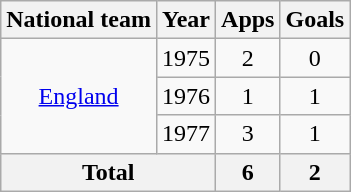<table class=wikitable style="text-align: center">
<tr>
<th>National team</th>
<th>Year</th>
<th>Apps</th>
<th>Goals</th>
</tr>
<tr>
<td rowspan=3><a href='#'>England</a></td>
<td>1975</td>
<td>2</td>
<td>0</td>
</tr>
<tr>
<td>1976</td>
<td>1</td>
<td>1</td>
</tr>
<tr>
<td>1977</td>
<td>3</td>
<td>1</td>
</tr>
<tr>
<th colspan=2>Total</th>
<th>6</th>
<th>2</th>
</tr>
</table>
